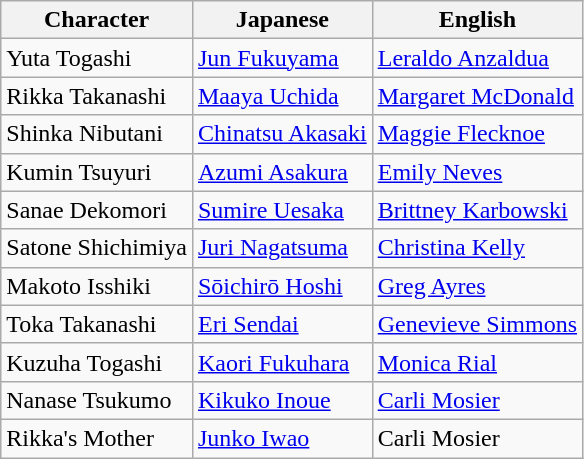<table class="wikitable">
<tr>
<th>Character</th>
<th>Japanese</th>
<th>English</th>
</tr>
<tr>
<td>Yuta Togashi</td>
<td><a href='#'>Jun Fukuyama</a></td>
<td><a href='#'>Leraldo Anzaldua</a></td>
</tr>
<tr>
<td>Rikka Takanashi</td>
<td><a href='#'>Maaya Uchida</a></td>
<td><a href='#'>Margaret McDonald</a></td>
</tr>
<tr>
<td>Shinka Nibutani</td>
<td><a href='#'>Chinatsu Akasaki</a></td>
<td><a href='#'>Maggie Flecknoe</a></td>
</tr>
<tr>
<td>Kumin Tsuyuri</td>
<td><a href='#'>Azumi Asakura</a></td>
<td><a href='#'>Emily Neves</a></td>
</tr>
<tr>
<td>Sanae Dekomori</td>
<td><a href='#'>Sumire Uesaka</a></td>
<td><a href='#'>Brittney Karbowski</a></td>
</tr>
<tr>
<td>Satone Shichimiya</td>
<td><a href='#'>Juri Nagatsuma</a></td>
<td><a href='#'>Christina Kelly</a></td>
</tr>
<tr>
<td>Makoto Isshiki</td>
<td><a href='#'>Sōichirō Hoshi</a></td>
<td><a href='#'>Greg Ayres</a></td>
</tr>
<tr>
<td>Toka Takanashi</td>
<td><a href='#'>Eri Sendai</a></td>
<td><a href='#'>Genevieve Simmons</a></td>
</tr>
<tr>
<td>Kuzuha Togashi</td>
<td><a href='#'>Kaori Fukuhara</a></td>
<td><a href='#'>Monica Rial</a></td>
</tr>
<tr>
<td>Nanase Tsukumo</td>
<td><a href='#'>Kikuko Inoue</a></td>
<td><a href='#'>Carli Mosier</a></td>
</tr>
<tr>
<td>Rikka's Mother</td>
<td><a href='#'>Junko Iwao</a></td>
<td>Carli Mosier</td>
</tr>
</table>
